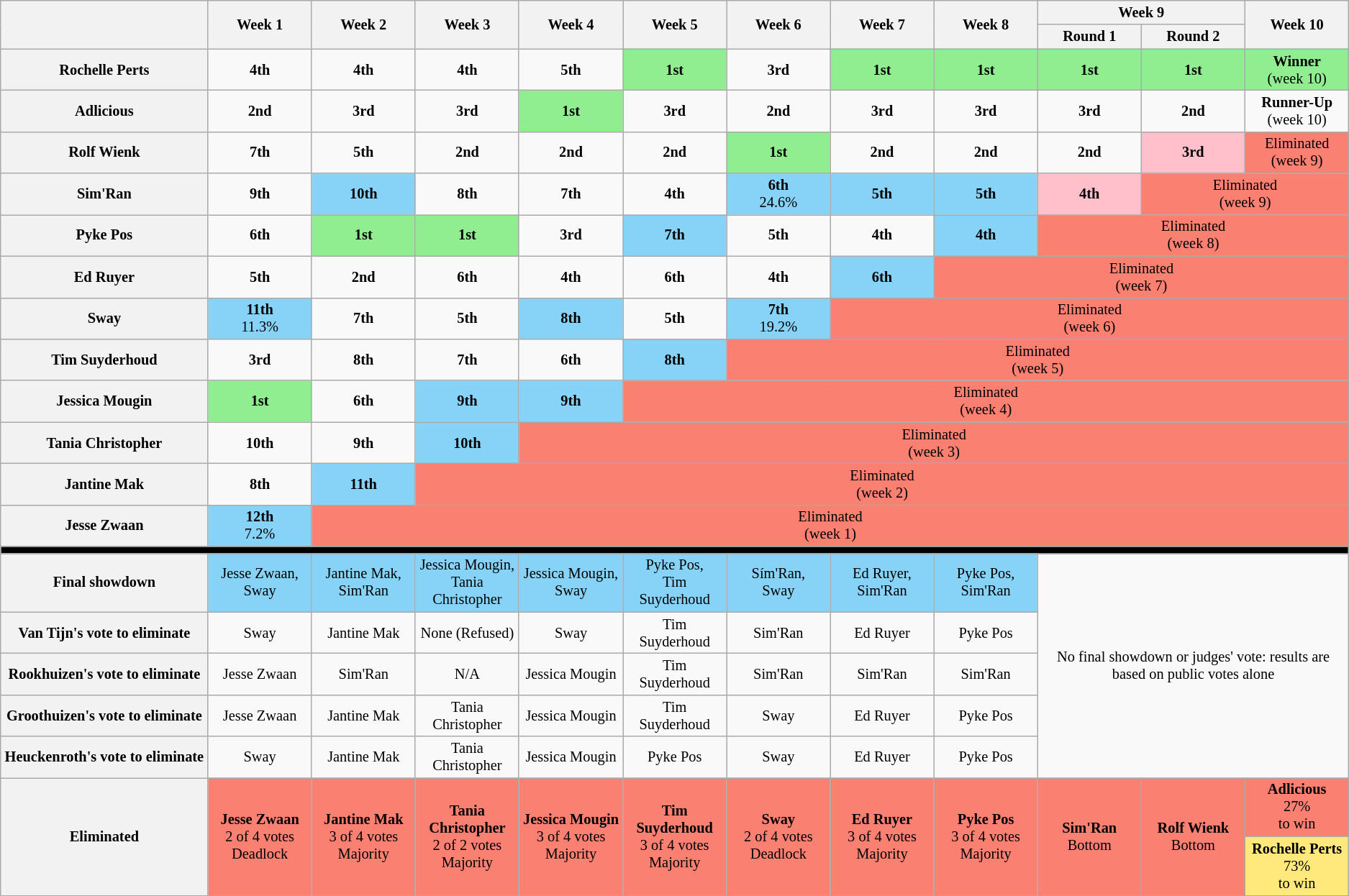<table class="wikitable" style="text-align:center; font-size:85%">
<tr>
<th style="width:14%" rowspan=2></th>
<th style="width:7%" rowspan=2>Week 1</th>
<th style="width:7%" rowspan=2>Week 2</th>
<th style="width:7%" rowspan=2>Week 3</th>
<th style="width:7%" rowspan=2>Week 4</th>
<th style="width:7%" rowspan=2>Week 5</th>
<th style="width:7%" rowspan=2>Week 6</th>
<th style="width:7%" rowspan=2>Week 7</th>
<th style="width:7%" rowspan=2>Week 8</th>
<th style="width:14%" colspan=2>Week 9</th>
<th style="width:7%" rowspan=2>Week 10</th>
</tr>
<tr>
<th style="width:7%">Round 1</th>
<th style="width:7%">Round 2</th>
</tr>
<tr>
<th>Rochelle Perts</th>
<td><strong>4th</strong></td>
<td><strong>4th</strong></td>
<td><strong>4th</strong></td>
<td><strong>5th</strong></td>
<td style="background:lightgreen"><strong>1st</strong></td>
<td><strong>3rd</strong></td>
<td style="background:lightgreen"><strong>1st</strong></td>
<td style="background:lightgreen"><strong>1st</strong></td>
<td style="background:lightgreen"><strong>1st</strong></td>
<td style="background:lightgreen"><strong>1st</strong></td>
<td bgcolor="lightgreen"><strong>Winner</strong><br>(week 10)</td>
</tr>
<tr>
<th>Adlicious</th>
<td><strong>2nd</strong></td>
<td><strong>3rd</strong></td>
<td><strong>3rd</strong></td>
<td style="background:lightgreen"><strong>1st</strong></td>
<td><strong>3rd</strong></td>
<td><strong>2nd</strong></td>
<td><strong>3rd</strong></td>
<td><strong>3rd</strong></td>
<td><strong>3rd</strong></td>
<td><strong>2nd</strong></td>
<td><strong>Runner-Up</strong><br>(week 10)</td>
</tr>
<tr>
<th>Rolf Wienk</th>
<td><strong>7th</strong></td>
<td><strong>5th</strong></td>
<td><strong>2nd</strong></td>
<td><strong>2nd</strong></td>
<td><strong>2nd</strong></td>
<td style="background:lightgreen"><strong>1st</strong></td>
<td><strong>2nd</strong></td>
<td><strong>2nd</strong></td>
<td><strong>2nd</strong></td>
<td style="background:pink"><strong>3rd</strong></td>
<td colspan="1" style="background:salmon">Eliminated<br>(week 9)</td>
</tr>
<tr>
<th>Sim'Ran</th>
<td><strong>9th</strong></td>
<td style="background:#87D3F8"><strong>10th</strong></td>
<td><strong>8th</strong></td>
<td><strong>7th</strong></td>
<td><strong>4th</strong></td>
<td style="background:#87D3F8"><strong>6th</strong><br>24.6%</td>
<td style="background:#87D3F8"><strong>5th</strong></td>
<td style="background:#87D3F8"><strong>5th</strong></td>
<td style="background:pink"><strong>4th</strong></td>
<td colspan="2" style="background:salmon">Eliminated<br>(week 9)</td>
</tr>
<tr>
<th>Pyke Pos</th>
<td><strong>6th</strong></td>
<td style="background:lightgreen"><strong>1st</strong></td>
<td style="background:lightgreen"><strong>1st</strong></td>
<td><strong>3rd</strong></td>
<td style="background:#87D3F8"><strong>7th</strong></td>
<td><strong>5th</strong></td>
<td><strong>4th</strong></td>
<td style="background:#87D3F8"><strong>4th</strong></td>
<td colspan="3" style="background:salmon">Eliminated<br>(week 8)</td>
</tr>
<tr>
<th>Ed Ruyer</th>
<td><strong>5th</strong></td>
<td><strong>2nd</strong></td>
<td><strong>6th</strong></td>
<td><strong>4th</strong></td>
<td><strong>6th</strong></td>
<td><strong>4th</strong></td>
<td style="background:#87D3F8"><strong>6th</strong></td>
<td colspan="4" style="background:salmon">Eliminated<br>(week 7)</td>
</tr>
<tr>
<th>Sway</th>
<td style="background:#87D3F8"><strong>11th</strong><br>11.3%</td>
<td><strong>7th</strong></td>
<td><strong>5th</strong></td>
<td style="background:#87D3F8"><strong>8th</strong></td>
<td><strong>5th</strong></td>
<td style="background:#87D3F8"><strong>7th</strong><br>19.2%</td>
<td colspan="5" style="background:salmon">Eliminated<br>(week 6)</td>
</tr>
<tr>
<th>Tim Suyderhoud</th>
<td><strong>3rd</strong></td>
<td><strong>8th</strong></td>
<td><strong>7th</strong></td>
<td><strong>6th</strong></td>
<td style="background:#87D3F8"><strong>8th</strong></td>
<td colspan="6" style="background:salmon">Eliminated<br>(week 5)</td>
</tr>
<tr>
<th>Jessica Mougin</th>
<td style="background:lightgreen"><strong>1st</strong></td>
<td><strong>6th</strong></td>
<td style="background:#87D3F8"><strong>9th</strong></td>
<td style="background:#87D3F8"><strong>9th</strong></td>
<td colspan="7" style="background:salmon">Eliminated<br>(week 4)</td>
</tr>
<tr>
<th>Tania Christopher</th>
<td><strong>10th</strong></td>
<td><strong>9th</strong></td>
<td style="background:#87D3F8"><strong>10th</strong></td>
<td colspan="8" style="background:salmon">Eliminated<br>(week 3)</td>
</tr>
<tr>
<th>Jantine Mak</th>
<td><strong>8th</strong></td>
<td style="background:#87D3F8"><strong>11th</strong></td>
<td colspan="9" style="background:salmon">Eliminated<br>(week 2)</td>
</tr>
<tr>
<th>Jesse Zwaan</th>
<td style="background:#87D3F8"><strong>12th</strong><br>7.2%</td>
<td colspan="10" style="background:salmon">Eliminated<br>(week 1)</td>
</tr>
<tr>
<td style="background:#000000" colspan=12></td>
</tr>
<tr>
<th>Final showdown</th>
<td style="background:#87D3F8">Jesse Zwaan,<br>Sway</td>
<td style="background:#87D3F8">Jantine Mak,<br>Sim'Ran</td>
<td style="background:#87D3F8">Jessica Mougin,<br>Tania Christopher</td>
<td style="background:#87D3F8">Jessica Mougin,<br>Sway</td>
<td style="background:#87D3F8">Pyke Pos,<br>Tim Suyderhoud</td>
<td style="background:#87D3F8">Sím'Ran,<br>Sway</td>
<td style="background:#87D3F8">Ed Ruyer,<br>Sim'Ran</td>
<td style="background:#87D3F8">Pyke Pos,<br>Sim'Ran</td>
<td rowspan="5" colspan="3">No final showdown or judges' vote: results are based on public votes alone</td>
</tr>
<tr>
<th scope="row">Van Tijn's vote to eliminate</th>
<td>Sway</td>
<td>Jantine Mak</td>
<td>None (Refused)</td>
<td>Sway</td>
<td>Tim Suyderhoud</td>
<td>Sim'Ran</td>
<td>Ed Ruyer</td>
<td>Pyke Pos</td>
</tr>
<tr>
<th scope="row">Rookhuizen's vote to eliminate</th>
<td>Jesse Zwaan</td>
<td>Sim'Ran</td>
<td>N/A </td>
<td>Jessica Mougin</td>
<td>Tim Suyderhoud</td>
<td>Sim'Ran</td>
<td>Sim'Ran</td>
<td>Sim'Ran</td>
</tr>
<tr>
<th scope="row">Groothuizen's vote to eliminate</th>
<td>Jesse Zwaan</td>
<td>Jantine Mak</td>
<td>Tania Christopher</td>
<td>Jessica Mougin</td>
<td>Tim Suyderhoud</td>
<td>Sway</td>
<td>Ed Ruyer</td>
<td>Pyke Pos</td>
</tr>
<tr>
<th scope="row">Heuckenroth's vote to eliminate</th>
<td>Sway</td>
<td>Jantine Mak</td>
<td Tania Christopher>Tania Christopher</td>
<td>Jessica Mougin</td>
<td>Pyke Pos</td>
<td>Sway</td>
<td>Ed Ruyer</td>
<td>Pyke Pos </td>
</tr>
<tr>
<th scope="row" rowspan="2">Eliminated</th>
<td style="background:#FA8072" rowspan=2><strong>Jesse Zwaan</strong><br>2 of 4 votes<br>Deadlock</td>
<td style="background:#FA8072" rowspan=2><strong>Jantine Mak</strong><br>3 of 4 votes<br>Majority</td>
<td style="background:#FA8072" rowspan=2><strong>Tania Christopher</strong><br>2 of 2 votes<br>Majority</td>
<td style="background:#FA8072" rowspan=2><strong>Jessica Mougin</strong><br>3 of 4 votes<br>Majority</td>
<td style="background:#FA8072" rowspan=2><strong>Tim Suyderhoud</strong><br>3 of 4 votes<br>Majority</td>
<td style="background:#FA8072" rowspan=2><strong>Sway</strong><br>2 of 4 votes<br>Deadlock</td>
<td style="background:#FA8072" rowspan=2><strong>Ed Ruyer</strong><br>3 of 4 votes<br>Majority</td>
<td style="background:#FA8072" rowspan=2><strong>Pyke Pos</strong><br>3 of 4 votes<br>Majority</td>
<td style="background:#FA8072" rowspan=2><strong>Sim'Ran</strong><br>Bottom</td>
<td style="background:#FA8072" rowspan=2><strong>Rolf Wienk</strong><br>Bottom</td>
<td style="background:#FA8072"><strong>Adlicious</strong><br> 27%<br> to win</td>
</tr>
<tr>
<td style="background:#FFE87C"><strong>Rochelle Perts</strong><br> 73%<br> to win</td>
</tr>
</table>
